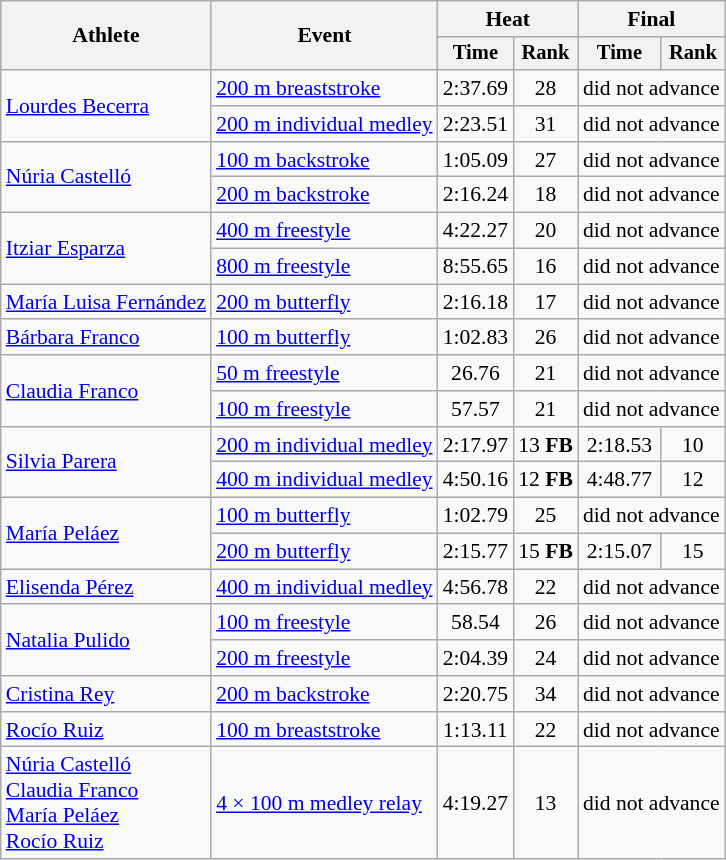<table class=wikitable style="font-size:90%">
<tr>
<th rowspan="2">Athlete</th>
<th rowspan="2">Event</th>
<th colspan="2">Heat</th>
<th colspan="2">Final</th>
</tr>
<tr style="font-size:95%">
<th>Time</th>
<th>Rank</th>
<th>Time</th>
<th>Rank</th>
</tr>
<tr align=center>
<td align=left rowspan=2><a href='#'>Lourdes Becerra</a></td>
<td align=left><a href='#'>200 m breaststroke</a></td>
<td>2:37.69</td>
<td>28</td>
<td colspan=2>did not advance</td>
</tr>
<tr align=center>
<td align=left><a href='#'>200 m individual medley</a></td>
<td>2:23.51</td>
<td>31</td>
<td colspan=2>did not advance</td>
</tr>
<tr align=center>
<td align=left rowspan=2><a href='#'>Núria Castelló</a></td>
<td align=left><a href='#'>100 m backstroke</a></td>
<td>1:05.09</td>
<td>27</td>
<td colspan=2>did not advance</td>
</tr>
<tr align=center>
<td align=left><a href='#'>200 m backstroke</a></td>
<td>2:16.24</td>
<td>18</td>
<td colspan=2>did not advance</td>
</tr>
<tr align=center>
<td align=left rowspan=2><a href='#'>Itziar Esparza</a></td>
<td align=left><a href='#'>400 m freestyle</a></td>
<td>4:22.27</td>
<td>20</td>
<td colspan=2>did not advance</td>
</tr>
<tr align=center>
<td align=left><a href='#'>800 m freestyle</a></td>
<td>8:55.65</td>
<td>16</td>
<td colspan=2>did not advance</td>
</tr>
<tr align=center>
<td align=left><a href='#'>María Luisa Fernández</a></td>
<td align=left><a href='#'>200 m butterfly</a></td>
<td>2:16.18</td>
<td>17</td>
<td colspan=2>did not advance</td>
</tr>
<tr align=center>
<td align=left><a href='#'>Bárbara Franco</a></td>
<td align=left><a href='#'>100 m butterfly</a></td>
<td>1:02.83</td>
<td>26</td>
<td colspan=2>did not advance</td>
</tr>
<tr align=center>
<td align=left rowspan=2><a href='#'>Claudia Franco</a></td>
<td align=left><a href='#'>50 m freestyle</a></td>
<td>26.76</td>
<td>21</td>
<td colspan=2>did not advance</td>
</tr>
<tr align=center>
<td align=left><a href='#'>100 m freestyle</a></td>
<td>57.57</td>
<td>21</td>
<td colspan=2>did not advance</td>
</tr>
<tr align=center>
<td align=left rowspan=2><a href='#'>Silvia Parera</a></td>
<td align=left><a href='#'>200 m individual medley</a></td>
<td>2:17.97</td>
<td>13 <strong>FB</strong></td>
<td>2:18.53</td>
<td>10</td>
</tr>
<tr align=center>
<td align=left><a href='#'>400 m individual medley</a></td>
<td>4:50.16</td>
<td>12 <strong>FB</strong></td>
<td>4:48.77</td>
<td>12</td>
</tr>
<tr align=center>
<td align=left rowspan=2><a href='#'>María Peláez</a></td>
<td align=left><a href='#'>100 m butterfly</a></td>
<td>1:02.79</td>
<td>25</td>
<td colspan=2>did not advance</td>
</tr>
<tr align=center>
<td align=left><a href='#'>200 m butterfly</a></td>
<td>2:15.77</td>
<td>15 <strong>FB</strong></td>
<td>2:15.07</td>
<td>15</td>
</tr>
<tr align=center>
<td align=left><a href='#'>Elisenda Pérez</a></td>
<td align=left><a href='#'>400 m individual medley</a></td>
<td>4:56.78</td>
<td>22</td>
<td colspan=2>did not advance</td>
</tr>
<tr align=center>
<td align=left rowspan=2><a href='#'>Natalia Pulido</a></td>
<td align=left><a href='#'>100 m freestyle</a></td>
<td>58.54</td>
<td>26</td>
<td colspan=2>did not advance</td>
</tr>
<tr align=center>
<td align=left><a href='#'>200 m freestyle</a></td>
<td>2:04.39</td>
<td>24</td>
<td colspan=2>did not advance</td>
</tr>
<tr align=center>
<td align=left><a href='#'>Cristina Rey</a></td>
<td align=left><a href='#'>200 m backstroke</a></td>
<td>2:20.75</td>
<td>34</td>
<td colspan=2>did not advance</td>
</tr>
<tr align=center>
<td align=left><a href='#'>Rocío Ruiz</a></td>
<td align=left><a href='#'>100 m breaststroke</a></td>
<td>1:13.11</td>
<td>22</td>
<td colspan=2>did not advance</td>
</tr>
<tr align=center>
<td align=left><a href='#'>Núria Castelló</a><br><a href='#'>Claudia Franco</a><br><a href='#'>María Peláez</a><br><a href='#'>Rocío Ruiz</a></td>
<td align=left><a href='#'>4 × 100 m medley relay</a></td>
<td>4:19.27</td>
<td>13</td>
<td colspan=2>did not advance</td>
</tr>
</table>
